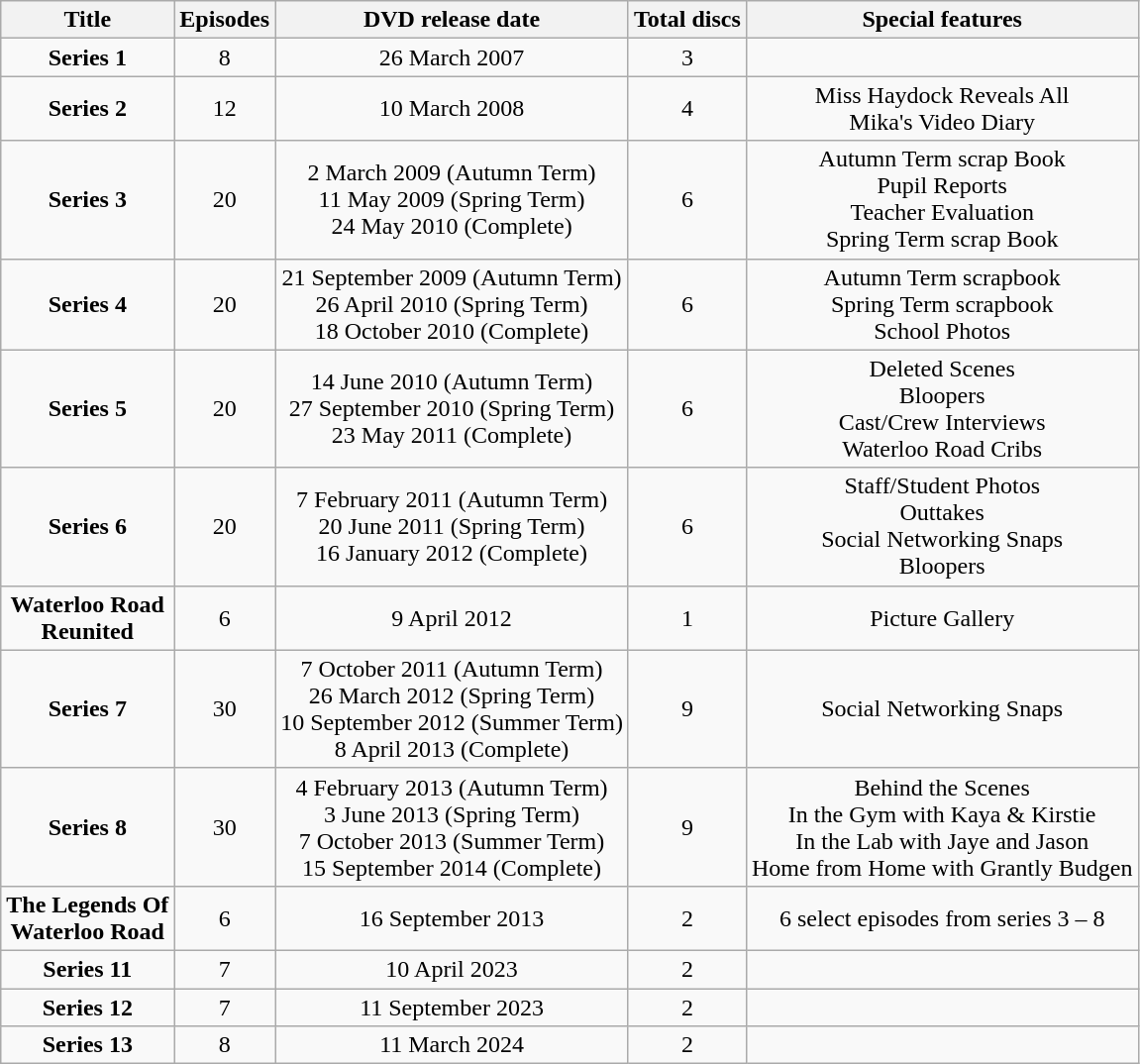<table class="wikitable" style="text-align:center;">
<tr>
<th>Title</th>
<th>Episodes</th>
<th>DVD release date</th>
<th>Total discs</th>
<th>Special features</th>
</tr>
<tr>
<td><strong>Series 1</strong></td>
<td>8</td>
<td>26 March 2007</td>
<td>3</td>
<td></td>
</tr>
<tr>
<td><strong>Series 2</strong></td>
<td>12</td>
<td>10 March 2008</td>
<td>4</td>
<td>Miss Haydock Reveals All<br>Mika's Video Diary</td>
</tr>
<tr>
<td><strong>Series 3</strong></td>
<td>20</td>
<td>2 March 2009 (Autumn Term)<br>11 May 2009 (Spring Term)<br>24 May 2010 (Complete)</td>
<td>6</td>
<td>Autumn Term scrap Book<br>Pupil Reports<br>Teacher Evaluation<br>Spring Term scrap Book</td>
</tr>
<tr>
<td><strong>Series 4</strong></td>
<td>20</td>
<td>21 September 2009 (Autumn Term)<br>26 April 2010 (Spring Term)<br>18 October 2010 (Complete)</td>
<td>6</td>
<td>Autumn Term scrapbook<br>Spring Term scrapbook<br>School Photos</td>
</tr>
<tr>
<td><strong>Series 5</strong></td>
<td>20</td>
<td>14 June 2010 (Autumn Term)<br>27 September 2010 (Spring Term)<br>23 May 2011 (Complete)</td>
<td>6</td>
<td>Deleted Scenes<br>Bloopers<br>Cast/Crew Interviews<br>Waterloo Road Cribs</td>
</tr>
<tr>
<td><strong>Series 6</strong></td>
<td>20</td>
<td>7 February 2011 (Autumn Term)<br>20 June 2011 (Spring Term)<br> 16 January 2012 (Complete)</td>
<td>6</td>
<td>Staff/Student Photos<br>Outtakes<br>Social Networking Snaps<br>Bloopers</td>
</tr>
<tr>
<td><strong>Waterloo Road<br>Reunited</strong></td>
<td>6</td>
<td>9 April 2012</td>
<td>1</td>
<td>Picture Gallery</td>
</tr>
<tr>
<td><strong>Series 7</strong></td>
<td>30</td>
<td>7 October 2011 (Autumn Term)<br>26 March 2012 (Spring Term)<br>10 September 2012 (Summer Term)<br>8 April 2013 (Complete)</td>
<td>9</td>
<td>Social Networking Snaps</td>
</tr>
<tr>
<td><strong>Series 8</strong></td>
<td>30</td>
<td>4 February 2013 (Autumn Term)<br> 3 June 2013 (Spring Term)<br> 7 October 2013 (Summer Term) <br> 15 September 2014 (Complete)</td>
<td>9</td>
<td>Behind the Scenes<br>In the Gym with Kaya & Kirstie<br>In the Lab with Jaye and Jason<br>Home from Home with Grantly Budgen</td>
</tr>
<tr>
<td><strong>The Legends Of<br>Waterloo Road</strong></td>
<td>6</td>
<td>16 September 2013</td>
<td>2</td>
<td>6 select episodes from series 3 – 8</td>
</tr>
<tr>
<td><strong>Series 11</strong></td>
<td>7</td>
<td>10 April 2023</td>
<td>2</td>
<td></td>
</tr>
<tr>
<td><strong>Series 12</strong></td>
<td>7</td>
<td>11 September 2023</td>
<td>2</td>
<td></td>
</tr>
<tr>
<td><strong>Series 13 </strong></td>
<td>8</td>
<td>11 March 2024</td>
<td>2</td>
<td></td>
</tr>
</table>
